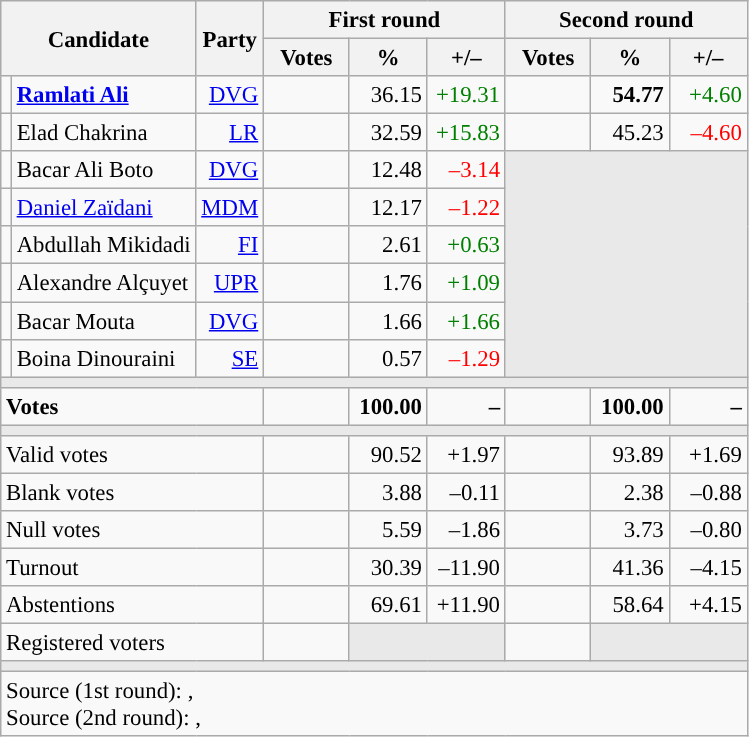<table class="wikitable" style="text-align:right;font-size:95%;">
<tr>
<th rowspan="2" colspan="2">Candidate</th>
<th rowspan="2">Party</th>
<th colspan="3">First round</th>
<th colspan="3">Second round</th>
</tr>
<tr>
<th style="width:50px;">Votes</th>
<th style="width:45px;">%</th>
<th style="width:45px;">+/–</th>
<th style="width:50px;">Votes</th>
<th style="width:45px;">%</th>
<th style="width:45px;">+/–</th>
</tr>
<tr>
<td style="background:"></td>
<td style="text-align:left;"><strong><a href='#'>Ramlati Ali</a></strong></td>
<td><a href='#'>DVG</a></td>
<td></td>
<td>36.15</td>
<td style="color:green;">+19.31</td>
<td><strong></strong></td>
<td><strong>54.77</strong></td>
<td style="color:green;">+4.60</td>
</tr>
<tr>
<td style="background:"></td>
<td style="text-align:left;">Elad Chakrina</td>
<td><a href='#'>LR</a></td>
<td></td>
<td>32.59</td>
<td style="color:green;">+15.83</td>
<td></td>
<td>45.23</td>
<td style="color:red;">–4.60</td>
</tr>
<tr>
<td style="background:"></td>
<td style="text-align:left;">Bacar Ali Boto</td>
<td><a href='#'>DVG</a></td>
<td></td>
<td>12.48</td>
<td style="color:red;">–3.14</td>
<td colspan="3" rowspan="6" style="background:#E9E9E9;"></td>
</tr>
<tr>
<td style="background:"></td>
<td style="text-align:left;"><a href='#'>Daniel Zaïdani</a></td>
<td><a href='#'>MDM</a></td>
<td></td>
<td>12.17</td>
<td style="color:red;">–1.22</td>
</tr>
<tr>
<td style="background:"></td>
<td style="text-align:left;">Abdullah Mikidadi</td>
<td><a href='#'>FI</a></td>
<td></td>
<td>2.61</td>
<td style="color:green;">+0.63</td>
</tr>
<tr>
<td style="background:"></td>
<td style="text-align:left;">Alexandre Alçuyet</td>
<td><a href='#'>UPR</a></td>
<td></td>
<td>1.76</td>
<td style="color:green;">+1.09</td>
</tr>
<tr>
<td style="background:"></td>
<td style="text-align:left;">Bacar Mouta</td>
<td><a href='#'>DVG</a></td>
<td></td>
<td>1.66</td>
<td style="color:green;">+1.66</td>
</tr>
<tr>
<td style="background:"></td>
<td style="text-align:left;">Boina Dinouraini</td>
<td><a href='#'>SE</a></td>
<td></td>
<td>0.57</td>
<td style="color:red;">–1.29</td>
</tr>
<tr>
<td colspan="9" style="background:#E9E9E9;"></td>
</tr>
<tr style="font-weight:bold;">
<td colspan="3" style="text-align:left;">Votes</td>
<td></td>
<td>100.00</td>
<td>–</td>
<td></td>
<td>100.00</td>
<td>–</td>
</tr>
<tr>
<td colspan="9" style="background:#E9E9E9;"></td>
</tr>
<tr>
<td colspan="3" style="text-align:left;">Valid votes</td>
<td></td>
<td>90.52</td>
<td>+1.97</td>
<td></td>
<td>93.89</td>
<td>+1.69</td>
</tr>
<tr>
<td colspan="3" style="text-align:left;">Blank votes</td>
<td></td>
<td>3.88</td>
<td>–0.11</td>
<td></td>
<td>2.38</td>
<td>–0.88</td>
</tr>
<tr>
<td colspan="3" style="text-align:left;">Null votes</td>
<td></td>
<td>5.59</td>
<td>–1.86</td>
<td></td>
<td>3.73</td>
<td>–0.80</td>
</tr>
<tr>
<td colspan="3" style="text-align:left;">Turnout</td>
<td></td>
<td>30.39</td>
<td>–11.90</td>
<td></td>
<td>41.36</td>
<td>–4.15</td>
</tr>
<tr>
<td colspan="3" style="text-align:left;">Abstentions</td>
<td></td>
<td>69.61</td>
<td>+11.90</td>
<td></td>
<td>58.64</td>
<td>+4.15</td>
</tr>
<tr>
<td colspan="3" style="text-align:left;">Registered voters</td>
<td></td>
<td colspan="2" style="background:#E9E9E9;"></td>
<td></td>
<td colspan="2" style="background:#E9E9E9;"></td>
</tr>
<tr>
<td colspan="9" style="background:#E9E9E9;"></td>
</tr>
<tr>
<td colspan="9" style="text-align:left;">Source (1st round): , <br>Source (2nd round): , </td>
</tr>
</table>
